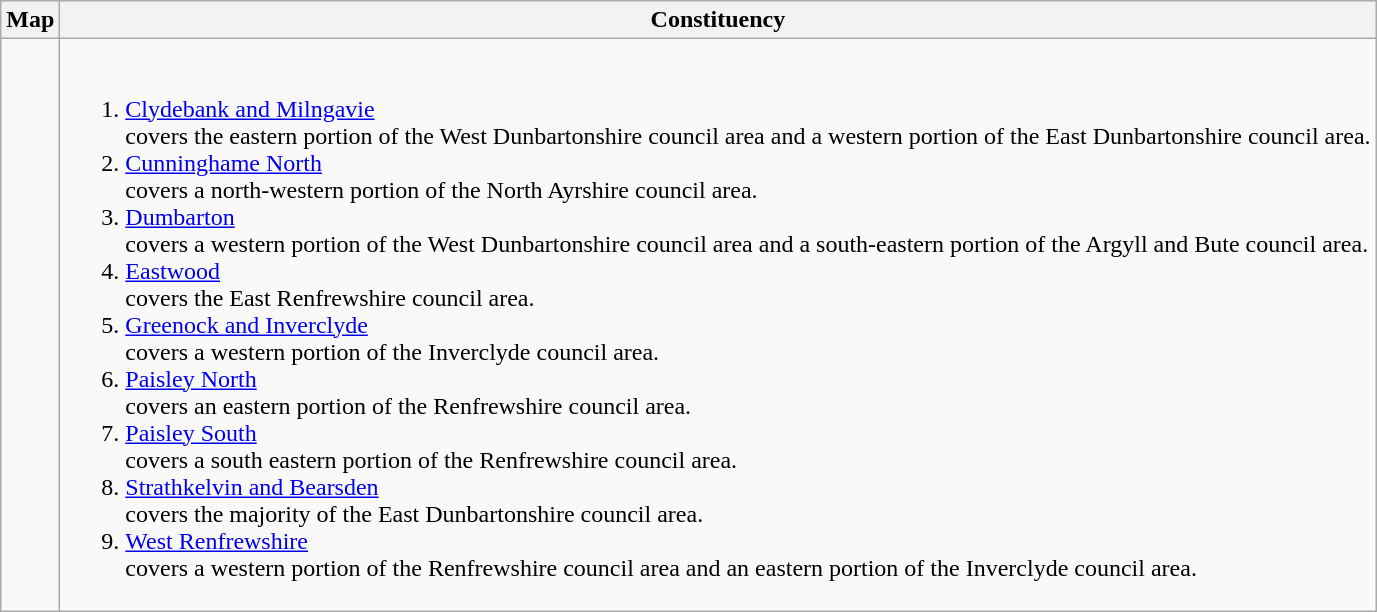<table class= wikitable>
<tr>
<th bgcolor="#ff9999">Map</th>
<th bgcolor="#ff9999">Constituency</th>
</tr>
<tr>
<td></td>
<td valign="top"><br><ol><li><a href='#'>Clydebank and Milngavie</a><br>covers the eastern portion of the West Dunbartonshire council area and a western portion of the East Dunbartonshire council area.</li><li><a href='#'>Cunninghame North</a><br>covers a north-western portion of the North Ayrshire council area.</li><li><a href='#'>Dumbarton</a><br>covers a western portion of the West Dunbartonshire council area and a south-eastern portion of the Argyll and Bute council area.</li><li><a href='#'>Eastwood</a><br>covers the East Renfrewshire council area.</li><li><a href='#'>Greenock and Inverclyde</a><br>covers a western portion of the Inverclyde council area.</li><li><a href='#'>Paisley North</a><br>covers an eastern portion of the Renfrewshire council area.</li><li><a href='#'>Paisley South</a><br>covers a south eastern portion of the Renfrewshire council area.</li><li><a href='#'>Strathkelvin and Bearsden</a><br>covers the majority of the East Dunbartonshire council area.</li><li><a href='#'>West Renfrewshire</a><br>covers a western portion of the Renfrewshire council area and an eastern portion of the Inverclyde council area.</li></ol></td>
</tr>
</table>
